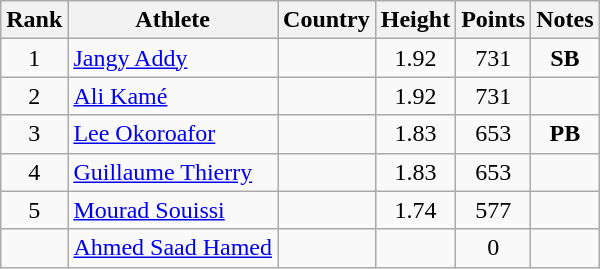<table class="wikitable sortable" style="text-align:center">
<tr>
<th>Rank</th>
<th>Athlete</th>
<th>Country</th>
<th>Height</th>
<th>Points</th>
<th>Notes</th>
</tr>
<tr>
<td>1</td>
<td align=left><a href='#'>Jangy Addy</a></td>
<td align=left></td>
<td>1.92</td>
<td>731</td>
<td><strong>SB</strong></td>
</tr>
<tr>
<td>2</td>
<td align=left><a href='#'>Ali Kamé</a></td>
<td align=left></td>
<td>1.92</td>
<td>731</td>
<td></td>
</tr>
<tr>
<td>3</td>
<td align=left><a href='#'>Lee Okoroafor</a></td>
<td align=left></td>
<td>1.83</td>
<td>653</td>
<td><strong>PB</strong></td>
</tr>
<tr>
<td>4</td>
<td align=left><a href='#'>Guillaume Thierry</a></td>
<td align=left></td>
<td>1.83</td>
<td>653</td>
<td></td>
</tr>
<tr>
<td>5</td>
<td align=left><a href='#'>Mourad Souissi</a></td>
<td align=left></td>
<td>1.74</td>
<td>577</td>
<td></td>
</tr>
<tr>
<td></td>
<td align=left><a href='#'>Ahmed Saad Hamed</a></td>
<td align=left></td>
<td></td>
<td>0</td>
<td></td>
</tr>
</table>
